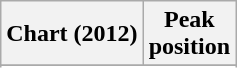<table class="wikitable plainrowheaders">
<tr>
<th>Chart (2012)</th>
<th>Peak<br>position</th>
</tr>
<tr>
</tr>
<tr>
</tr>
</table>
